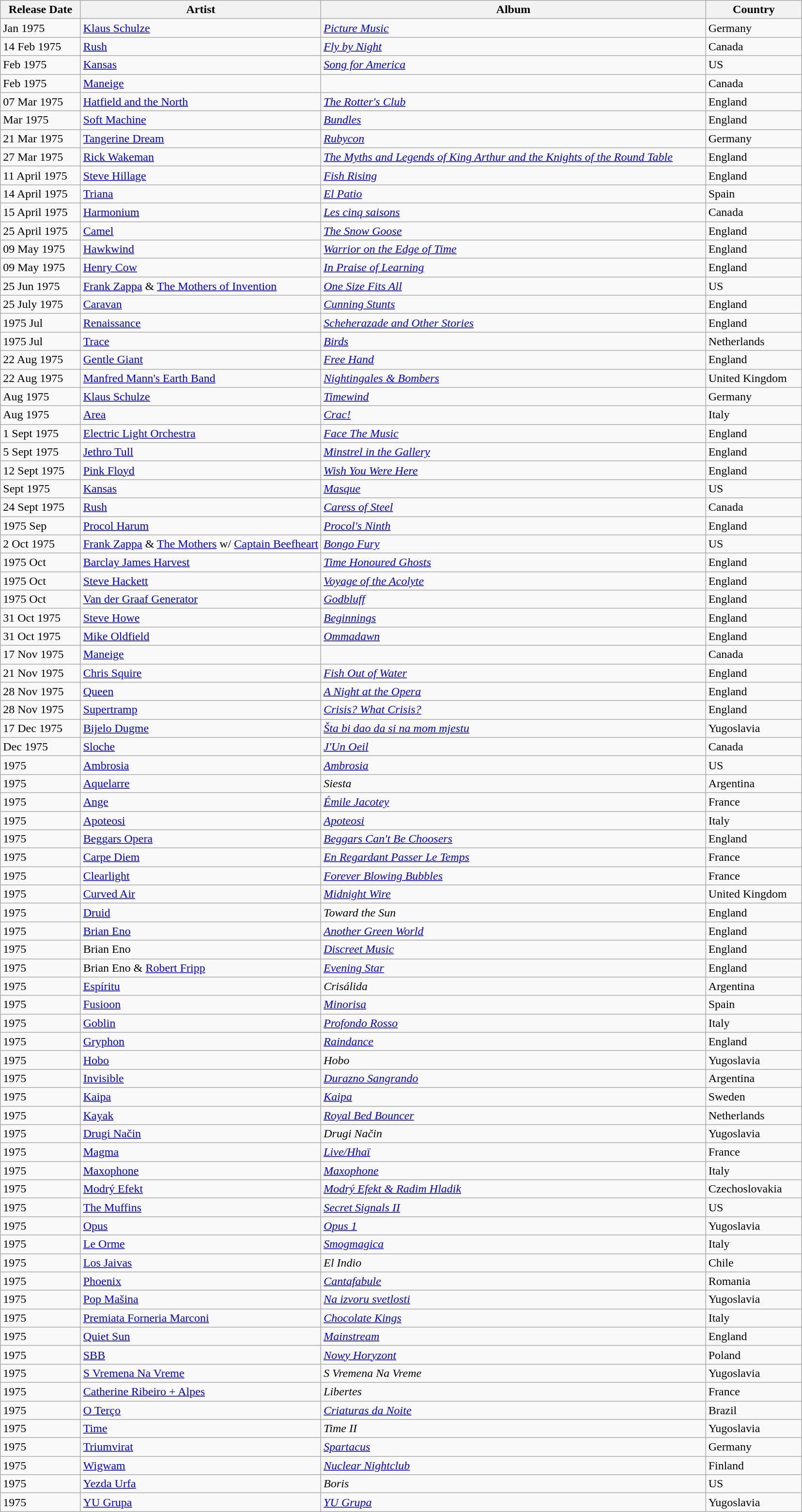<table class="wikitable">
<tr>
<th style="text-align:center; width:10%;">Release Date</th>
<th style="text-align:center; width:30%;">Artist</th>
<th style="text-align:center; width:48%;">Album</th>
<th style="text-align:center; width:12%;">Country</th>
</tr>
<tr>
<td>Jan 1975</td>
<td><a href='#'>Klaus Schulze</a></td>
<td><em><a href='#'>Picture Music</a></em></td>
<td>Germany</td>
</tr>
<tr>
<td>14 Feb 1975</td>
<td><a href='#'>Rush</a></td>
<td><em><a href='#'>Fly by Night</a></em></td>
<td>Canada</td>
</tr>
<tr>
<td>Feb 1975</td>
<td><a href='#'>Kansas</a></td>
<td><em><a href='#'>Song for America</a></em></td>
<td>US</td>
</tr>
<tr>
<td>Feb 1975</td>
<td><a href='#'>Maneige</a></td>
<td><em></em></td>
<td>Canada</td>
</tr>
<tr>
<td>07 Mar 1975</td>
<td><a href='#'>Hatfield and the North</a></td>
<td><em><a href='#'>The Rotter's Club</a></em></td>
<td>England</td>
</tr>
<tr>
<td>Mar 1975</td>
<td><a href='#'>Soft Machine</a></td>
<td><em><a href='#'>Bundles</a></em></td>
<td>England</td>
</tr>
<tr>
<td>21 Mar 1975</td>
<td><a href='#'>Tangerine Dream</a></td>
<td><em><a href='#'>Rubycon</a></em></td>
<td>Germany</td>
</tr>
<tr>
<td>27 Mar 1975</td>
<td><a href='#'>Rick Wakeman</a></td>
<td><em><a href='#'>The Myths and Legends of King Arthur and the Knights of the Round Table</a></em></td>
<td>England</td>
</tr>
<tr>
<td>11 April 1975</td>
<td><a href='#'>Steve Hillage</a></td>
<td><em><a href='#'>Fish Rising</a></em></td>
<td>England</td>
</tr>
<tr>
<td>14 April 1975</td>
<td><a href='#'>Triana</a></td>
<td><em><a href='#'>El Patio</a></em></td>
<td>Spain</td>
</tr>
<tr>
<td>15 April 1975</td>
<td><a href='#'>Harmonium</a></td>
<td><em><a href='#'>Les cinq saisons</a></em></td>
<td>Canada</td>
</tr>
<tr>
<td>25 April 1975</td>
<td><a href='#'>Camel</a></td>
<td><em><a href='#'>The Snow Goose</a></em></td>
<td>England</td>
</tr>
<tr>
<td>09 May 1975</td>
<td><a href='#'>Hawkwind</a></td>
<td><em><a href='#'>Warrior on the Edge of Time</a></em></td>
<td>England</td>
</tr>
<tr>
<td>09 May 1975</td>
<td><a href='#'>Henry Cow</a></td>
<td><em><a href='#'>In Praise of Learning</a></em></td>
<td>England</td>
</tr>
<tr>
<td>25 Jun 1975</td>
<td><a href='#'>Frank Zappa</a> & <a href='#'>The Mothers of Invention</a></td>
<td><em><a href='#'>One Size Fits All</a></em></td>
<td>US</td>
</tr>
<tr>
<td>25 July 1975</td>
<td><a href='#'>Caravan</a></td>
<td><em><a href='#'>Cunning Stunts</a></em></td>
<td>England</td>
</tr>
<tr>
<td>1975 Jul</td>
<td><a href='#'>Renaissance</a></td>
<td><em><a href='#'>Scheherazade and Other Stories</a></em></td>
<td>England</td>
</tr>
<tr>
<td>1975 Jul</td>
<td><a href='#'>Trace</a></td>
<td><em><a href='#'>Birds</a></em></td>
<td>Netherlands</td>
</tr>
<tr>
<td>22 Aug 1975</td>
<td><a href='#'>Gentle Giant</a></td>
<td><em><a href='#'>Free Hand</a></em></td>
<td>England</td>
</tr>
<tr>
<td>22 Aug 1975</td>
<td><a href='#'>Manfred Mann's Earth Band</a></td>
<td><em><a href='#'>Nightingales & Bombers</a></em></td>
<td>United Kingdom</td>
</tr>
<tr>
<td>Aug 1975</td>
<td><a href='#'>Klaus Schulze</a></td>
<td><em><a href='#'>Timewind</a></em></td>
<td>Germany</td>
</tr>
<tr>
<td>Aug 1975</td>
<td><a href='#'>Area</a></td>
<td><em><a href='#'>Crac!</a></em></td>
<td>Italy</td>
</tr>
<tr>
<td>1 Sept 1975</td>
<td><a href='#'>Electric Light Orchestra</a></td>
<td><em><a href='#'>Face The Music</a></em></td>
<td>England</td>
</tr>
<tr>
<td>5 Sept 1975</td>
<td><a href='#'>Jethro Tull</a></td>
<td><em><a href='#'>Minstrel in the Gallery</a></em></td>
<td>England</td>
</tr>
<tr>
<td>12 Sept 1975</td>
<td><a href='#'>Pink Floyd</a></td>
<td><em><a href='#'>Wish You Were Here</a></em></td>
<td>England</td>
</tr>
<tr>
<td>Sept 1975</td>
<td><a href='#'>Kansas</a></td>
<td><em><a href='#'>Masque</a></em></td>
<td>US</td>
</tr>
<tr>
<td>24 Sept 1975</td>
<td><a href='#'>Rush</a></td>
<td><em><a href='#'>Caress of Steel</a></em></td>
<td>Canada</td>
</tr>
<tr>
<td>1975 Sep</td>
<td><a href='#'>Procol Harum</a></td>
<td><em><a href='#'>Procol's Ninth</a></em></td>
<td>England</td>
</tr>
<tr>
<td>2 Oct 1975</td>
<td><a href='#'>Frank Zappa</a> & <a href='#'>The Mothers</a> w/ <a href='#'>Captain Beefheart</a></td>
<td><em><a href='#'>Bongo Fury</a></em></td>
<td>US</td>
</tr>
<tr>
<td>1975 Oct</td>
<td><a href='#'>Barclay James Harvest</a></td>
<td><em><a href='#'>Time Honoured Ghosts</a></em></td>
<td>England</td>
</tr>
<tr>
<td>1975 Oct</td>
<td><a href='#'>Steve Hackett</a></td>
<td><em><a href='#'>Voyage of the Acolyte</a></em></td>
<td>England</td>
</tr>
<tr>
<td>1975 Oct</td>
<td><a href='#'>Van der Graaf Generator</a></td>
<td><em><a href='#'>Godbluff</a></em></td>
<td>England</td>
</tr>
<tr>
<td>31 Oct 1975</td>
<td><a href='#'>Steve Howe</a></td>
<td><em><a href='#'>Beginnings</a></em></td>
<td>England</td>
</tr>
<tr>
<td>31 Oct 1975</td>
<td><a href='#'>Mike Oldfield</a></td>
<td><em><a href='#'>Ommadawn</a></em></td>
<td>England</td>
</tr>
<tr>
<td>17 Nov 1975</td>
<td><a href='#'>Maneige</a></td>
<td></td>
<td>Canada</td>
</tr>
<tr>
<td>21 Nov 1975</td>
<td><a href='#'>Chris Squire</a></td>
<td><em><a href='#'>Fish Out of Water</a></em></td>
<td>England</td>
</tr>
<tr>
<td>28 Nov 1975</td>
<td><a href='#'>Queen</a></td>
<td><em><a href='#'>A Night at the Opera</a></em></td>
<td>England</td>
</tr>
<tr>
<td>28 Nov 1975</td>
<td><a href='#'>Supertramp</a></td>
<td><em><a href='#'>Crisis? What Crisis?</a></em></td>
<td>England</td>
</tr>
<tr>
<td>17 Dec 1975</td>
<td><a href='#'>Bijelo Dugme</a></td>
<td><em><a href='#'>Šta bi dao da si na mom mjestu</a></em></td>
<td>Yugoslavia</td>
</tr>
<tr>
<td>Dec 1975</td>
<td><a href='#'>Sloche</a></td>
<td><em><a href='#'>J'Un Oeil</a></em></td>
<td>Canada</td>
</tr>
<tr>
<td>1975</td>
<td><a href='#'>Ambrosia</a></td>
<td><em><a href='#'>Ambrosia</a></em></td>
<td>US</td>
</tr>
<tr>
<td>1975</td>
<td><a href='#'>Aquelarre</a></td>
<td><em>Siesta</em></td>
<td>Argentina</td>
</tr>
<tr>
<td>1975</td>
<td><a href='#'>Ange</a></td>
<td><em><a href='#'>Émile Jacotey</a></em></td>
<td>France</td>
</tr>
<tr>
<td>1975</td>
<td><a href='#'>Apoteosi</a></td>
<td><em><a href='#'>Apoteosi</a></em></td>
<td>Italy</td>
</tr>
<tr>
<td>1975</td>
<td><a href='#'>Beggars Opera</a></td>
<td><em><a href='#'>Beggars Can't Be Choosers</a></em></td>
<td>England</td>
</tr>
<tr>
<td>1975</td>
<td><a href='#'>Carpe Diem</a></td>
<td><em><a href='#'>En Regardant Passer Le Temps</a></em></td>
<td>France</td>
</tr>
<tr>
<td>1975</td>
<td><a href='#'>Clearlight</a></td>
<td><em><a href='#'>Forever Blowing Bubbles</a></em></td>
<td>France</td>
</tr>
<tr>
<td>1975</td>
<td><a href='#'>Curved Air</a></td>
<td><em><a href='#'>Midnight Wire</a></em></td>
<td>United Kingdom</td>
</tr>
<tr>
<td>1975</td>
<td><a href='#'>Druid</a></td>
<td><em>Toward the Sun</em></td>
<td>England</td>
</tr>
<tr>
<td>1975</td>
<td><a href='#'>Brian Eno</a></td>
<td><em><a href='#'>Another Green World</a></em></td>
<td>England</td>
</tr>
<tr>
<td>1975</td>
<td>Brian Eno</td>
<td><em><a href='#'>Discreet Music</a></em></td>
<td>England</td>
</tr>
<tr>
<td>1975</td>
<td>Brian Eno & <a href='#'>Robert Fripp</a></td>
<td><em><a href='#'>Evening Star</a></em></td>
<td>England</td>
</tr>
<tr>
<td>1975</td>
<td><a href='#'>Espíritu</a></td>
<td><em>Crisálida</em></td>
<td>Argentina</td>
</tr>
<tr>
<td>1975</td>
<td><a href='#'>Fusioon</a></td>
<td><em><a href='#'>Minorisa</a></em></td>
<td>Spain</td>
</tr>
<tr>
<td>1975</td>
<td><a href='#'>Goblin</a></td>
<td><em><a href='#'>Profondo Rosso</a></em></td>
<td>Italy</td>
</tr>
<tr>
<td>1975</td>
<td><a href='#'>Gryphon</a></td>
<td><em><a href='#'>Raindance</a></em></td>
<td>England</td>
</tr>
<tr>
<td>1975</td>
<td><a href='#'>Hobo</a></td>
<td><em>Hobo</em></td>
<td>Yugoslavia</td>
</tr>
<tr>
<td>1975</td>
<td><a href='#'>Invisible</a></td>
<td><em><a href='#'>Durazno Sangrando</a></em></td>
<td>Argentina</td>
</tr>
<tr>
<td>1975</td>
<td><a href='#'>Kaipa</a></td>
<td><em><a href='#'>Kaipa</a></em></td>
<td>Sweden</td>
</tr>
<tr>
<td>1975</td>
<td><a href='#'>Kayak</a></td>
<td><em><a href='#'>Royal Bed Bouncer</a></em></td>
<td>Netherlands</td>
</tr>
<tr>
<td>1975</td>
<td><a href='#'>Drugi Način</a></td>
<td><em>Drugi Način</em></td>
<td>Yugoslavia</td>
</tr>
<tr>
<td>1975</td>
<td><a href='#'>Magma</a></td>
<td><em><a href='#'>Live/Hhaï</a></em></td>
<td>France</td>
</tr>
<tr>
<td>1975</td>
<td><a href='#'>Maxophone</a></td>
<td><em><a href='#'>Maxophone</a></em></td>
<td>Italy</td>
</tr>
<tr>
<td>1975</td>
<td><a href='#'>Modrý Efekt</a></td>
<td><em><a href='#'>Modrý Efekt & Radim Hladik</a></em></td>
<td>Czechoslovakia</td>
</tr>
<tr>
<td>1975</td>
<td><a href='#'>The Muffins</a></td>
<td><em><a href='#'>Secret Signals II</a></em></td>
<td>US</td>
</tr>
<tr>
<td>1975</td>
<td><a href='#'>Opus</a></td>
<td><em><a href='#'>Opus 1</a></em></td>
<td>Yugoslavia</td>
</tr>
<tr>
<td>1975</td>
<td><a href='#'>Le Orme</a></td>
<td><em><a href='#'>Smogmagica</a></em></td>
<td>Italy</td>
</tr>
<tr>
<td>1975</td>
<td><a href='#'>Los Jaivas</a></td>
<td><em>El Indio</em></td>
<td>Chile</td>
</tr>
<tr>
<td>1975</td>
<td><a href='#'>Phoenix</a></td>
<td><em><a href='#'>Cantafabule</a></em></td>
<td>Romania</td>
</tr>
<tr>
<td>1975</td>
<td><a href='#'>Pop Mašina</a></td>
<td><em><a href='#'>Na izvoru svetlosti</a></em></td>
<td>Yugoslavia</td>
</tr>
<tr>
<td>1975</td>
<td><a href='#'>Premiata Forneria Marconi</a></td>
<td><em><a href='#'>Chocolate Kings</a></em></td>
<td>Italy</td>
</tr>
<tr>
<td>1975</td>
<td><a href='#'>Quiet Sun</a></td>
<td><em><a href='#'>Mainstream</a></em></td>
<td>England</td>
</tr>
<tr>
<td>1975</td>
<td><a href='#'>SBB</a></td>
<td><em><a href='#'>Nowy Horyzont</a></em></td>
<td>Poland</td>
</tr>
<tr>
<td>1975</td>
<td><a href='#'>S Vremena Na Vreme</a></td>
<td><em>S Vremena Na Vreme</em></td>
<td>Yugoslavia</td>
</tr>
<tr>
<td>1975</td>
<td><a href='#'>Catherine Ribeiro + Alpes</a></td>
<td><em>Libertes</em></td>
<td>France</td>
</tr>
<tr>
<td>1975</td>
<td><a href='#'>O Terço</a></td>
<td><em><a href='#'>Criaturas da Noite</a></em></td>
<td>Brazil</td>
</tr>
<tr>
<td>1975</td>
<td><a href='#'>Time</a></td>
<td><em>Time II</em></td>
<td>Yugoslavia</td>
</tr>
<tr>
<td>1975</td>
<td><a href='#'>Triumvirat</a></td>
<td><em><a href='#'>Spartacus</a></em></td>
<td>Germany</td>
</tr>
<tr>
<td>1975</td>
<td><a href='#'>Wigwam</a></td>
<td><em><a href='#'>Nuclear Nightclub</a></em></td>
<td>Finland</td>
</tr>
<tr>
<td>1975</td>
<td><a href='#'>Yezda Urfa</a></td>
<td><em>Boris</em></td>
<td>US</td>
</tr>
<tr>
<td>1975</td>
<td><a href='#'>YU Grupa</a></td>
<td><em><a href='#'>YU Grupa</a></em></td>
<td>Yugoslavia</td>
</tr>
</table>
